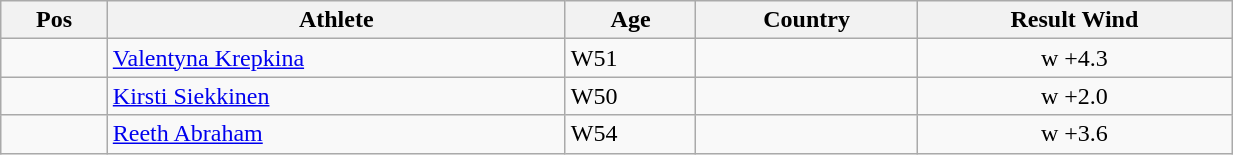<table class="wikitable"  style="text-align:center; width:65%;">
<tr>
<th>Pos</th>
<th>Athlete</th>
<th>Age</th>
<th>Country</th>
<th>Result Wind</th>
</tr>
<tr>
<td align=center></td>
<td align=left><a href='#'>Valentyna Krepkina</a></td>
<td align=left>W51</td>
<td align=left></td>
<td>w +4.3</td>
</tr>
<tr>
<td align=center></td>
<td align=left><a href='#'>Kirsti Siekkinen</a></td>
<td align=left>W50</td>
<td align=left></td>
<td>w +2.0</td>
</tr>
<tr>
<td align=center></td>
<td align=left><a href='#'>Reeth Abraham</a></td>
<td align=left>W54</td>
<td align=left></td>
<td>w +3.6</td>
</tr>
</table>
